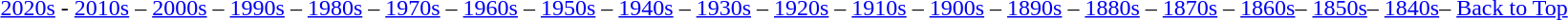<table class="toccolours" align="centre">
<tr>
<td><br><a href='#'>2020s</a>
-
<a href='#'>2010s</a> – <a href='#'>2000s</a> – <a href='#'>1990s</a> – <a href='#'>1980s</a> – <a href='#'>1970s</a> – <a href='#'>1960s</a> – <a href='#'>1950s</a> – <a href='#'>1940s</a> – <a href='#'>1930s</a> – <a href='#'>1920s</a> – <a href='#'>1910s</a> – <a href='#'>1900s</a> – <a href='#'>1890s</a> – <a href='#'>1880s</a> – <a href='#'>1870s</a> – <a href='#'>1860s</a>– <a href='#'>1850s</a>– <a href='#'>1840s</a>– <a href='#'>Back to Top</a></td>
</tr>
</table>
